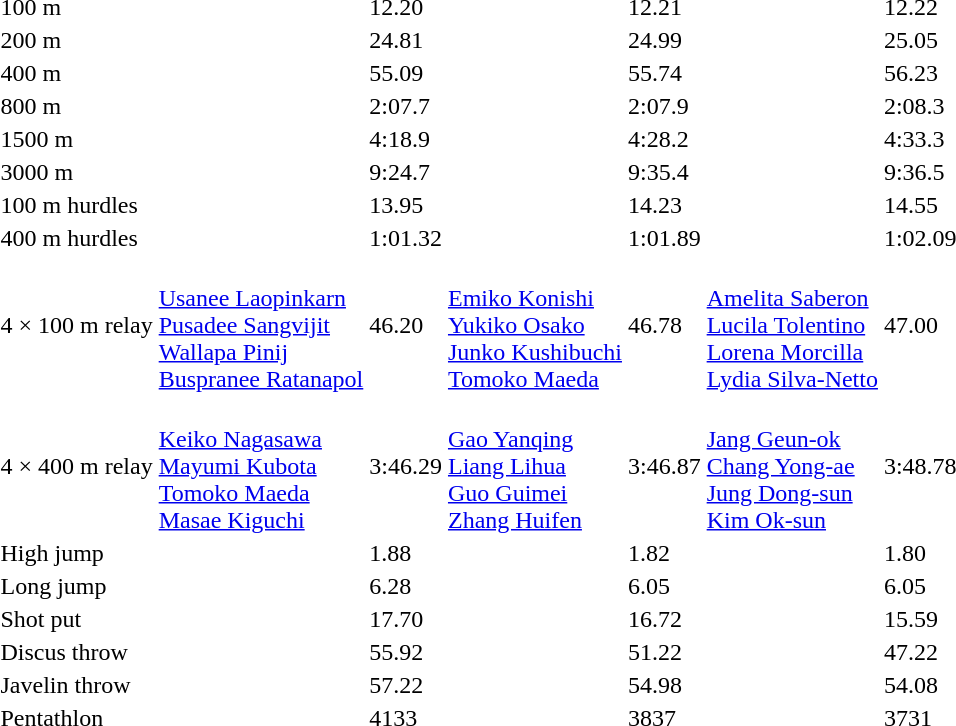<table>
<tr>
<td>100 m<br></td>
<td></td>
<td>12.20</td>
<td></td>
<td>12.21</td>
<td></td>
<td>12.22</td>
</tr>
<tr>
<td>200 m<br></td>
<td></td>
<td>24.81</td>
<td></td>
<td>24.99</td>
<td></td>
<td>25.05</td>
</tr>
<tr>
<td>400 m<br></td>
<td></td>
<td>55.09</td>
<td></td>
<td>55.74</td>
<td></td>
<td>56.23</td>
</tr>
<tr>
<td>800 m<br></td>
<td></td>
<td>2:07.7</td>
<td></td>
<td>2:07.9</td>
<td></td>
<td>2:08.3</td>
</tr>
<tr>
<td>1500 m<br></td>
<td></td>
<td>4:18.9<br></td>
<td></td>
<td>4:28.2</td>
<td></td>
<td>4:33.3</td>
</tr>
<tr>
<td>3000 m<br></td>
<td></td>
<td>9:24.7<br></td>
<td></td>
<td>9:35.4</td>
<td></td>
<td>9:36.5</td>
</tr>
<tr>
<td>100 m hurdles<br></td>
<td></td>
<td>13.95</td>
<td></td>
<td>14.23</td>
<td></td>
<td>14.55</td>
</tr>
<tr>
<td>400 m hurdles<br></td>
<td></td>
<td>1:01.32<br></td>
<td></td>
<td>1:01.89</td>
<td></td>
<td>1:02.09</td>
</tr>
<tr>
<td>4 × 100 m relay<br></td>
<td><br><a href='#'>Usanee Laopinkarn</a><br><a href='#'>Pusadee Sangvijit</a><br><a href='#'>Wallapa Pinij</a><br><a href='#'>Buspranee Ratanapol</a></td>
<td>46.20<br></td>
<td><br><a href='#'>Emiko Konishi</a><br><a href='#'>Yukiko Osako</a><br><a href='#'>Junko Kushibuchi</a><br><a href='#'>Tomoko Maeda</a></td>
<td>46.78</td>
<td><br><a href='#'>Amelita Saberon</a><br><a href='#'>Lucila Tolentino</a><br><a href='#'>Lorena Morcilla</a><br><a href='#'>Lydia Silva-Netto</a></td>
<td>47.00</td>
</tr>
<tr>
<td>4 × 400 m relay<br></td>
<td><br><a href='#'>Keiko Nagasawa</a><br><a href='#'>Mayumi Kubota</a><br><a href='#'>Tomoko Maeda</a><br><a href='#'>Masae Kiguchi</a></td>
<td>3:46.29</td>
<td><br><a href='#'>Gao Yanqing</a><br><a href='#'>Liang Lihua</a><br><a href='#'>Guo Guimei</a><br><a href='#'>Zhang Huifen</a></td>
<td>3:46.87</td>
<td><br><a href='#'>Jang Geun-ok</a><br><a href='#'>Chang Yong-ae</a><br><a href='#'>Jung Dong-sun</a><br><a href='#'>Kim Ok-sun</a></td>
<td>3:48.78</td>
</tr>
<tr>
<td>High jump<br></td>
<td></td>
<td>1.88<br></td>
<td></td>
<td>1.82</td>
<td></td>
<td>1.80</td>
</tr>
<tr>
<td>Long jump<br></td>
<td></td>
<td>6.28</td>
<td></td>
<td>6.05</td>
<td></td>
<td>6.05</td>
</tr>
<tr>
<td>Shot put<br></td>
<td></td>
<td>17.70<br></td>
<td></td>
<td>16.72</td>
<td></td>
<td>15.59</td>
</tr>
<tr>
<td>Discus throw<br></td>
<td></td>
<td>55.92<br></td>
<td></td>
<td>51.22</td>
<td></td>
<td>47.22</td>
</tr>
<tr>
<td>Javelin throw<br></td>
<td></td>
<td>57.22<br></td>
<td></td>
<td>54.98</td>
<td></td>
<td>54.08</td>
</tr>
<tr>
<td>Pentathlon<br></td>
<td></td>
<td>4133</td>
<td></td>
<td>3837</td>
<td></td>
<td>3731</td>
</tr>
</table>
